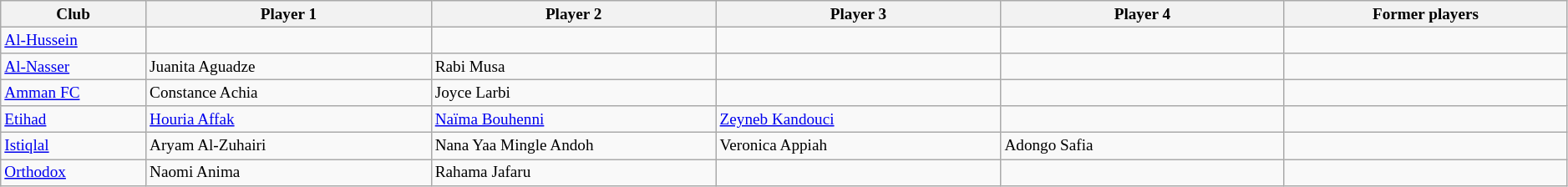<table class="wikitable" style="text-align: left; font-size:80%">
<tr>
<th width="120">Club</th>
<th width="250">Player 1</th>
<th width="250">Player 2</th>
<th width="250">Player 3</th>
<th width="250">Player 4</th>
<th width="250">Former players</th>
</tr>
<tr>
<td><a href='#'>Al-Hussein</a></td>
<td></td>
<td></td>
<td></td>
<td></td>
<td></td>
</tr>
<tr>
<td><a href='#'>Al-Nasser</a></td>
<td> Juanita Aguadze</td>
<td> Rabi Musa</td>
<td></td>
<td></td>
<td></td>
</tr>
<tr>
<td><a href='#'>Amman FC</a></td>
<td> Constance Achia</td>
<td> Joyce Larbi</td>
<td></td>
<td></td>
<td></td>
</tr>
<tr>
<td><a href='#'>Etihad</a></td>
<td><a href='#'>Houria Affak</a></td>
<td> <a href='#'>Naïma Bouhenni</a></td>
<td> <a href='#'>Zeyneb Kandouci</a></td>
<td></td>
<td></td>
</tr>
<tr>
<td><a href='#'>Istiqlal</a></td>
<td> Aryam Al-Zuhairi</td>
<td> Nana Yaa Mingle Andoh</td>
<td>  Veronica Appiah</td>
<td>  Adongo Safia</td>
<td></td>
</tr>
<tr>
<td><a href='#'>Orthodox</a></td>
<td>  Naomi Anima</td>
<td>  Rahama Jafaru</td>
<td></td>
<td></td>
<td></td>
</tr>
</table>
